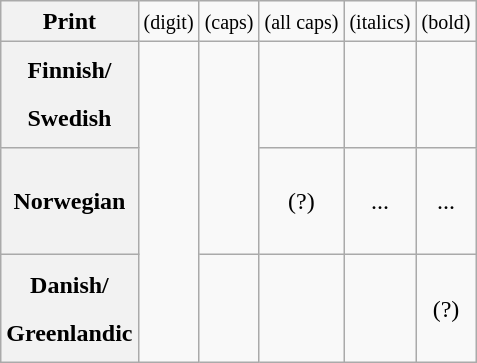<table class="wikitable" style="line-height: 1.2">
<tr align=center>
<th>Print</th>
<td><small>(digit)</small></td>
<td><small>(caps)</small></td>
<td><small>(all caps)</small></td>
<td><small>(italics)</small></td>
<td><small>(bold)</small></td>
</tr>
<tr align=center style="line-height: 2">
<th>Finnish/<br>Swedish</th>
<td rowspan=3></td>
<td rowspan=2></td>
<td></td>
<td></td>
<td></td>
</tr>
<tr align=center style="line-height: 4">
<th>Norwegian</th>
<td>(?)</td>
<td>...</td>
<td>...</td>
</tr>
<tr align=center style="line-height: 2">
<th>Danish/<br>Greenlandic</th>
<td></td>
<td></td>
<td></td>
<td>(?)</td>
</tr>
</table>
